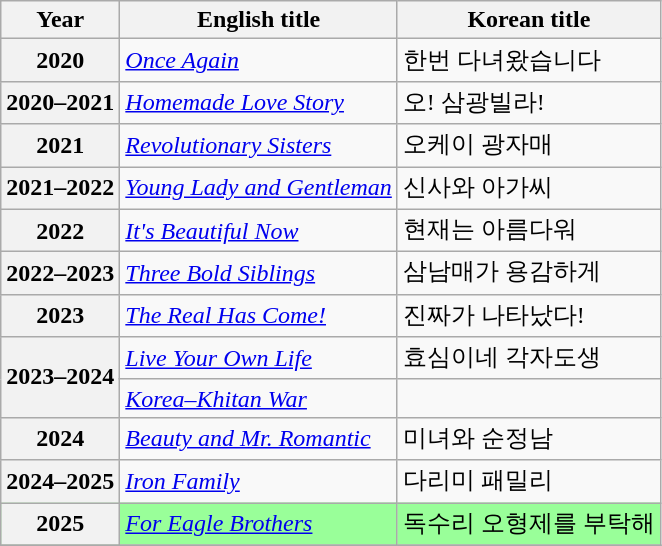<table class="wikitable plainrowheaders">
<tr>
<th scope="col">Year</th>
<th scope="col">English title</th>
<th scope="col">Korean title</th>
</tr>
<tr>
<th scope="row">2020</th>
<td><em><a href='#'>Once Again</a></em></td>
<td>한번 다녀왔습니다</td>
</tr>
<tr>
<th scope="row">2020–2021</th>
<td><em><a href='#'>Homemade Love Story</a></em></td>
<td>오! 삼광빌라!</td>
</tr>
<tr>
<th scope="row">2021</th>
<td><em><a href='#'>Revolutionary Sisters</a></em></td>
<td>오케이 광자매</td>
</tr>
<tr>
<th scope="row">2021–2022</th>
<td><em><a href='#'>Young Lady and Gentleman</a></em></td>
<td>신사와 아가씨</td>
</tr>
<tr>
<th scope="row">2022</th>
<td><em><a href='#'>It's Beautiful Now</a></em></td>
<td>현재는 아름다워</td>
</tr>
<tr>
<th scope="row">2022–2023</th>
<td><em><a href='#'>Three Bold Siblings</a></em></td>
<td>삼남매가 용감하게</td>
</tr>
<tr>
<th scope="row">2023</th>
<td><em><a href='#'>The Real Has Come!</a></em></td>
<td>진짜가 나타났다!</td>
</tr>
<tr>
<th scope="row" rowspan="2">2023–2024</th>
<td><em><a href='#'>Live Your Own Life</a></em></td>
<td>효심이네 각자도생</td>
</tr>
<tr>
<td><em><a href='#'>Korea–Khitan War</a></em></td>
<td></td>
</tr>
<tr>
<th scope="row">2024</th>
<td><em><a href='#'>Beauty and Mr. Romantic</a></em></td>
<td>미녀와 순정남</td>
</tr>
<tr>
<th scope="row">2024–2025</th>
<td><em><a href='#'>Iron Family</a></em></td>
<td>다리미 패밀리</td>
</tr>
<tr bgcolor="#99FF99">
<th scope="row">2025</th>
<td><em><a href='#'>For Eagle Brothers</a></em></td>
<td>독수리 오형제를 부탁해</td>
</tr>
<tr>
</tr>
</table>
